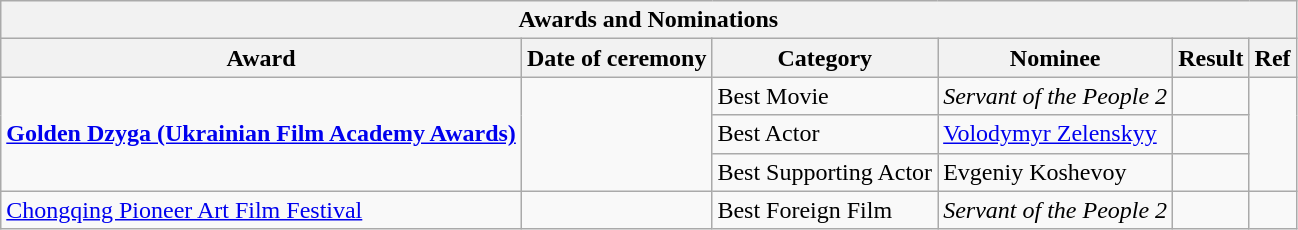<table class="wikitable">
<tr>
<th colspan="6">Awards and Nominations</th>
</tr>
<tr>
<th>Award</th>
<th>Date of ceremony</th>
<th>Category</th>
<th>Nominee</th>
<th>Result</th>
<th>Ref</th>
</tr>
<tr>
<td rowspan="3"><strong><a href='#'>Golden Dzyga (Ukrainian Film Academy Awards)</a></strong></td>
<td rowspan="3"></td>
<td>Best Movie</td>
<td><em>Servant of the People 2</em></td>
<td></td>
<td rowspan="3"></td>
</tr>
<tr>
<td>Best Actor</td>
<td><a href='#'>Volodymyr Zelenskyy</a></td>
<td></td>
</tr>
<tr>
<td>Best Supporting Actor</td>
<td>Evgeniy Koshevoy</td>
<td></td>
</tr>
<tr>
<td><a href='#'>Chongqing Pioneer Art Film Festival</a></td>
<td></td>
<td>Best Foreign Film</td>
<td><em>Servant of the People 2</em></td>
<td></td>
<td></td>
</tr>
</table>
